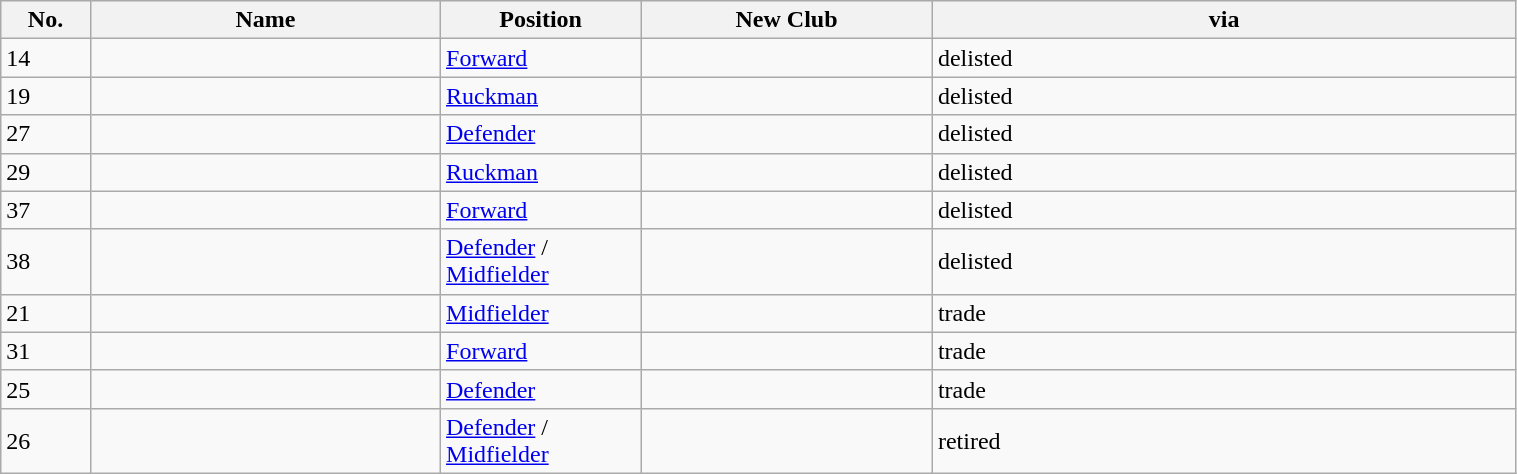<table class="wikitable sortable" style="width:80%;">
<tr style="background:#efefef;">
<th width=1%>No.</th>
<th width=6%>Name</th>
<th width=2%>Position</th>
<th width=5%>New Club</th>
<th width=10%>via</th>
</tr>
<tr>
<td align=left>14</td>
<td></td>
<td><a href='#'>Forward</a></td>
<td></td>
<td>delisted</td>
</tr>
<tr>
<td align=left>19</td>
<td></td>
<td><a href='#'>Ruckman</a></td>
<td></td>
<td>delisted</td>
</tr>
<tr>
<td align=left>27</td>
<td></td>
<td><a href='#'>Defender</a></td>
<td></td>
<td>delisted</td>
</tr>
<tr>
<td align=left>29</td>
<td></td>
<td><a href='#'>Ruckman</a></td>
<td></td>
<td>delisted</td>
</tr>
<tr>
<td align=left>37</td>
<td></td>
<td><a href='#'>Forward</a></td>
<td></td>
<td>delisted</td>
</tr>
<tr>
<td align=left>38</td>
<td></td>
<td><a href='#'>Defender</a> / <a href='#'>Midfielder</a></td>
<td></td>
<td>delisted</td>
</tr>
<tr>
<td align=left>21</td>
<td></td>
<td><a href='#'>Midfielder</a></td>
<td></td>
<td>trade</td>
</tr>
<tr>
<td align=left>31</td>
<td></td>
<td><a href='#'>Forward</a></td>
<td></td>
<td>trade</td>
</tr>
<tr>
<td align=left>25</td>
<td></td>
<td><a href='#'>Defender</a></td>
<td></td>
<td>trade</td>
</tr>
<tr>
<td align=left>26</td>
<td></td>
<td><a href='#'>Defender</a> / <a href='#'>Midfielder</a></td>
<td></td>
<td>retired</td>
</tr>
</table>
